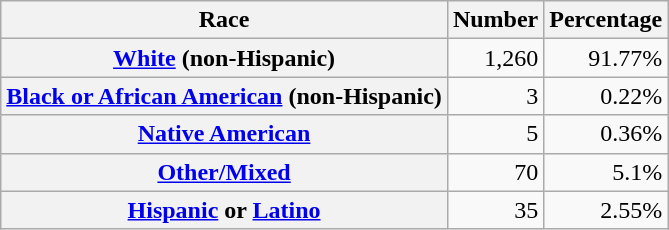<table class="wikitable" style="text-align:right">
<tr>
<th scope="col">Race</th>
<th scope="col">Number</th>
<th scope="col">Percentage</th>
</tr>
<tr>
<th scope="row"><a href='#'>White</a> (non-Hispanic)</th>
<td>1,260</td>
<td>91.77%</td>
</tr>
<tr>
<th scope="row"><a href='#'>Black or African American</a> (non-Hispanic)</th>
<td>3</td>
<td>0.22%</td>
</tr>
<tr>
<th scope="row"><a href='#'>Native American</a></th>
<td>5</td>
<td>0.36%</td>
</tr>
<tr>
<th scope="row"><a href='#'>Other/Mixed</a></th>
<td>70</td>
<td>5.1%</td>
</tr>
<tr>
<th scope="row"><a href='#'>Hispanic</a> or <a href='#'>Latino</a></th>
<td>35</td>
<td>2.55%</td>
</tr>
</table>
